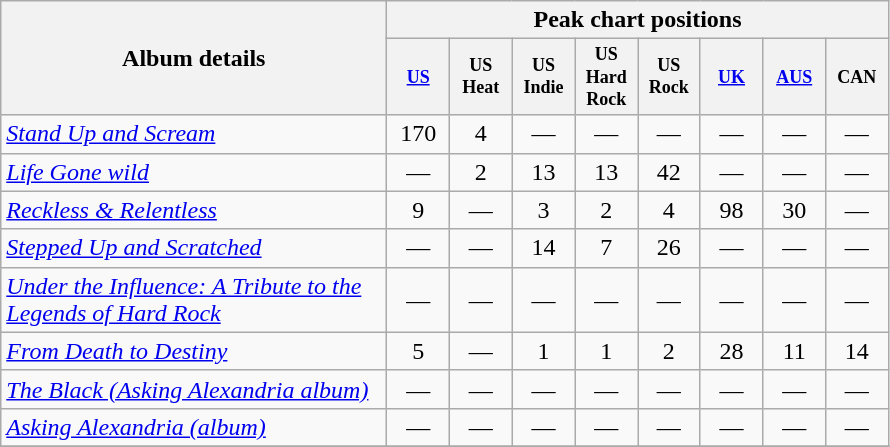<table class="wikitable" style="text-align:center;">
<tr>
<th rowspan =  2 width = 250>Album details</th>
<th colspan =  9>Peak chart positions</th>
</tr>
<tr>
<th style = "width:3em;font-size:75%"><a href='#'>US</a></th>
<th style = "width:3em;font-size:75%">US Heat</th>
<th style = "width:3em;font-size:75%">US Indie</th>
<th style = "width:3em;font-size:75%">US Hard Rock</th>
<th style = "width:3em;font-size:75%">US Rock</th>
<th style = "width:3em;font-size:75%"><a href='#'>UK</a></th>
<th style = "width:3em;font-size:75%"><a href='#'>AUS</a></th>
<th style = "width:3em;font-size:75%">CAN</th>
</tr>
<tr>
<td align=left><em><a href='#'>Stand Up and Scream</a></em><br></td>
<td>170</td>
<td>4</td>
<td>—</td>
<td>—</td>
<td>—</td>
<td>—</td>
<td>—</td>
<td>—</td>
</tr>
<tr>
<td align=left><em><a href='#'>Life Gone wild</a></em><br></td>
<td>—</td>
<td>2</td>
<td>13</td>
<td>13</td>
<td>42</td>
<td>—</td>
<td>—</td>
<td>—</td>
</tr>
<tr>
<td align=left><em><a href='#'>Reckless & Relentless</a></em><br></td>
<td>9</td>
<td>—</td>
<td>3</td>
<td>2</td>
<td>4</td>
<td>98</td>
<td>30</td>
<td>—</td>
</tr>
<tr>
<td align=left><em><a href='#'>Stepped Up and Scratched</a></em><br></td>
<td>—</td>
<td>—</td>
<td>14</td>
<td>7</td>
<td>26</td>
<td>—</td>
<td>—</td>
<td>—</td>
</tr>
<tr>
<td align=left><em><a href='#'>Under the Influence: A Tribute to the Legends of Hard Rock</a></em><br></td>
<td>—</td>
<td>—</td>
<td>—</td>
<td>—</td>
<td>—</td>
<td>—</td>
<td>—</td>
<td>—</td>
</tr>
<tr>
<td align=left><em><a href='#'>From Death to Destiny</a></em><br></td>
<td>5</td>
<td>—</td>
<td>1</td>
<td>1</td>
<td>2</td>
<td>28</td>
<td>11</td>
<td>14</td>
</tr>
<tr>
<td align=left><em><a href='#'>The Black (Asking Alexandria album)</a></em><br></td>
<td>—</td>
<td>—</td>
<td>—</td>
<td>—</td>
<td>—</td>
<td>—</td>
<td>—</td>
<td>—</td>
</tr>
<tr>
<td align=left><em><a href='#'>Asking Alexandria (album)</a></em><br></td>
<td>—</td>
<td>—</td>
<td>—</td>
<td>—</td>
<td>—</td>
<td>—</td>
<td>—</td>
<td>—</td>
</tr>
<tr>
</tr>
</table>
